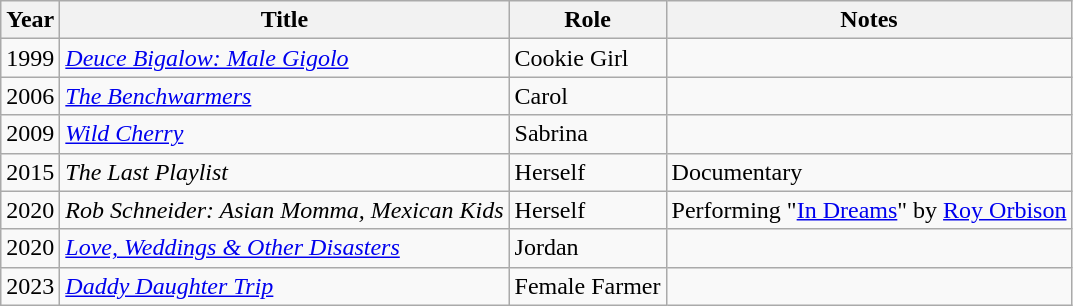<table class="wikitable sortable">
<tr>
<th>Year</th>
<th>Title</th>
<th>Role</th>
<th>Notes</th>
</tr>
<tr>
<td>1999</td>
<td><em><a href='#'>Deuce Bigalow: Male Gigolo</a></em></td>
<td>Cookie Girl</td>
<td></td>
</tr>
<tr>
<td>2006</td>
<td><em><a href='#'>The Benchwarmers</a></em></td>
<td>Carol</td>
<td></td>
</tr>
<tr>
<td>2009</td>
<td><em><a href='#'>Wild Cherry</a></em></td>
<td>Sabrina</td>
<td></td>
</tr>
<tr>
<td>2015</td>
<td><em>The Last Playlist</em></td>
<td>Herself</td>
<td>Documentary</td>
</tr>
<tr>
<td>2020</td>
<td><em>Rob Schneider: Asian Momma, Mexican Kids</em></td>
<td>Herself</td>
<td>Performing "<a href='#'>In Dreams</a>" by <a href='#'>Roy Orbison</a></td>
</tr>
<tr>
<td>2020</td>
<td><em><a href='#'>Love, Weddings & Other Disasters</a></em></td>
<td>Jordan</td>
<td></td>
</tr>
<tr>
<td>2023</td>
<td><em><a href='#'>Daddy Daughter Trip</a></em></td>
<td>Female Farmer</td>
<td></td>
</tr>
</table>
